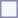<table style="border:1px solid #8888aa; background-color:#f7f8ff; padding:5px; font-size:95%; margin: 0px 12px 12px 0px;">
</table>
